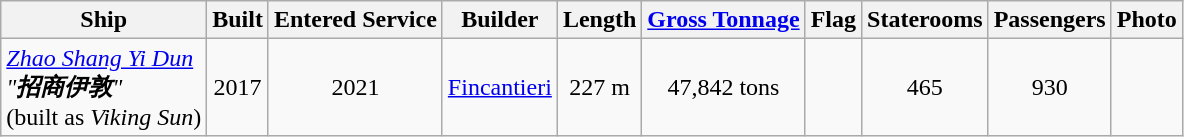<table class="wikitable">
<tr>
<th>Ship</th>
<th>Built</th>
<th>Entered Service</th>
<th>Builder</th>
<th>Length</th>
<th><a href='#'>Gross Tonnage</a></th>
<th>Flag</th>
<th>Staterooms</th>
<th>Passengers</th>
<th>Photo</th>
</tr>
<tr>
<td><em><a href='#'>Zhao Shang Yi Dun</a><br> "<strong>招商伊敦</strong>"</em><br>(built as <em>Viking Sun</em>)</td>
<td align="center">2017</td>
<td align="center">2021</td>
<td align="center"><a href='#'>Fincantieri</a></td>
<td align="Center">227 m</td>
<td align="center">47,842 tons</td>
<td align="Center"></td>
<td align="Center">465</td>
<td align="Center">930</td>
<td></td>
</tr>
</table>
